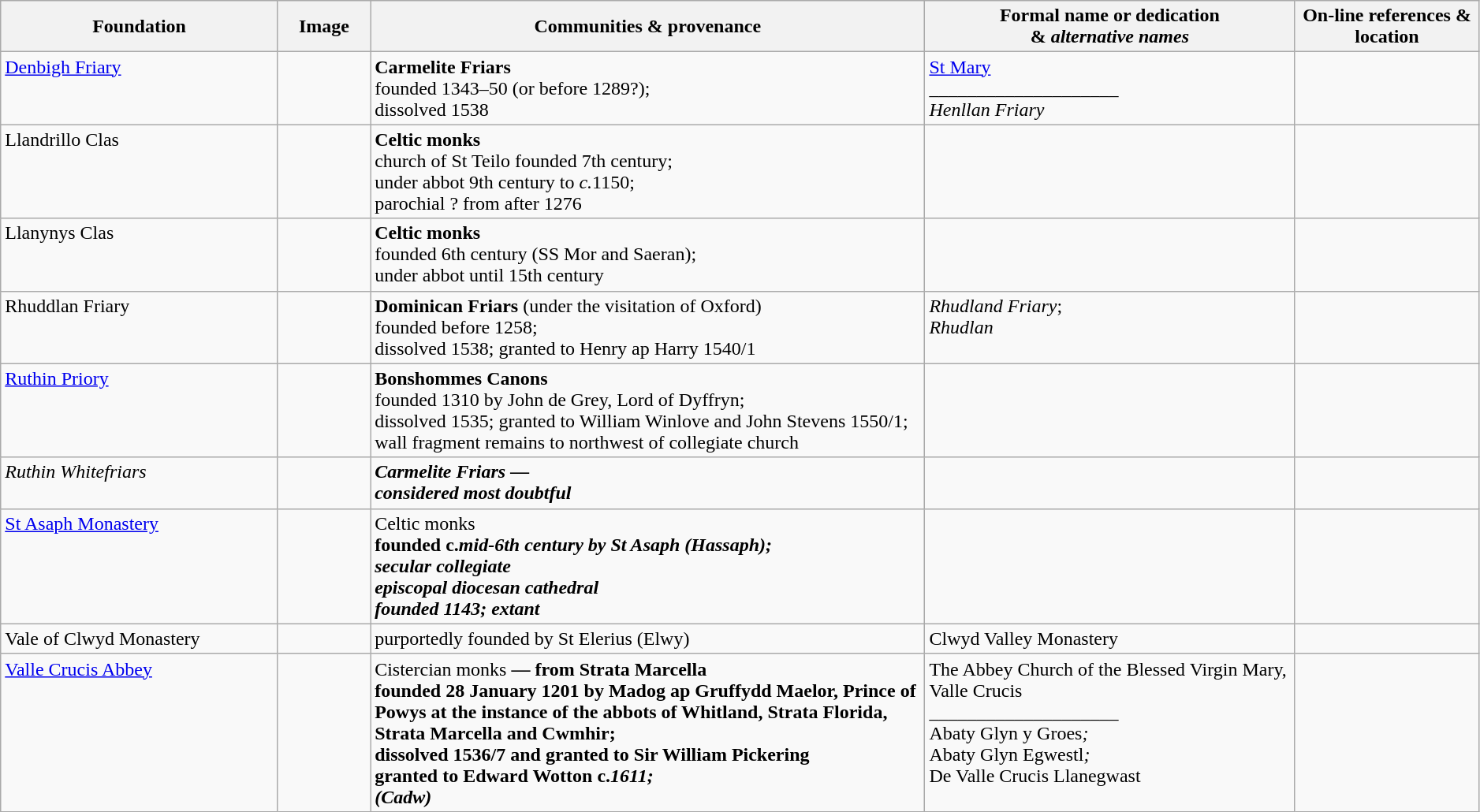<table style="width:99%;" class="wikitable">
<tr>
<th style="width:15%;">Foundation</th>
<th style="width:5%;">Image</th>
<th style="width:30%;">Communities & provenance</th>
<th style="width:20%;">Formal name or dedication <br>& <em>alternative names</em></th>
<th style="width:10%;">On-line references & location</th>
</tr>
<tr valign=top>
<td><a href='#'>Denbigh Friary</a></td>
<td></td>
<td><strong>Carmelite Friars</strong><br>founded 1343–50 (or before 1289?);<br>dissolved 1538</td>
<td><a href='#'>St Mary</a><br>____________________<br><em>Henllan Friary</em></td>
<td><br><br></td>
</tr>
<tr valign=top>
<td>Llandrillo Clas</td>
<td></td>
<td><strong>Celtic monks</strong><br>church of St Teilo founded 7th century;<br>under abbot 9th century to <em>c.</em>1150;<br>parochial ? from after 1276</td>
<td></td>
<td></td>
</tr>
<tr valign=top>
<td>Llanynys Clas</td>
<td></td>
<td><strong>Celtic monks</strong><br>founded 6th century (SS Mor and Saeran);<br> under abbot until 15th century</td>
<td></td>
<td></td>
</tr>
<tr valign=top>
<td>Rhuddlan Friary</td>
<td></td>
<td><strong>Dominican Friars</strong> (under the visitation of Oxford)<br>founded before 1258;<br>dissolved 1538; granted to Henry ap Harry 1540/1</td>
<td><em>Rhudland Friary</em>;<br><em>Rhudlan</em></td>
<td></td>
</tr>
<tr valign=top>
<td><a href='#'>Ruthin Priory</a></td>
<td></td>
<td><strong>Bonshommes Canons</strong><br>founded 1310 by John de Grey, Lord of Dyffryn;<br>dissolved 1535; granted to William Winlove and John Stevens 1550/1;<br>wall fragment remains to northwest of collegiate church</td>
<td></td>
<td><br><br></td>
</tr>
<tr valign=top>
<td><em>Ruthin Whitefriars</em></td>
<td></td>
<td><strong><em>Carmelite Friars<strong> — <br> considered most doubtful<em></td>
<td></td>
<td></td>
</tr>
<tr valign=top>
<td><a href='#'>St Asaph Monastery</a></td>
<td></td>
<td></strong>Celtic monks<strong><br>founded </em>c.<em>mid-6th century by St Asaph (Hassaph);<br>secular collegiate<br>episcopal diocesan cathedral<br>founded 1143; extant</td>
<td></td>
<td><br><br></td>
</tr>
<tr valign=top>
<td>Vale of Clwyd Monastery</td>
<td></td>
<td>purportedly founded by St Elerius (Elwy)</td>
<td></em>Clwyd Valley Monastery<em></td>
<td></td>
</tr>
<tr valign=top>
<td><a href='#'>Valle Crucis Abbey</a></td>
<td></td>
<td></strong>Cistercian monks<strong> — from Strata Marcella<br>founded 28 January 1201 by Madog ap Gruffydd Maelor, Prince of Powys at the instance of the abbots of Whitland, Strata Florida, Strata Marcella and Cwmhir;<br>dissolved 1536/7 and granted to Sir William Pickering<br> granted to Edward Wotton </em>c.<em>1611;<br>(Cadw)</td>
<td>The Abbey Church of the Blessed Virgin Mary, Valle Crucis<br>____________________<br></em>Abaty Glyn y Groes<em>;<br></em>Abaty Glyn Egwestl<em>;<br></em>De Valle Crucis Llanegwast<em></td>
<td><br><br></td>
</tr>
</table>
